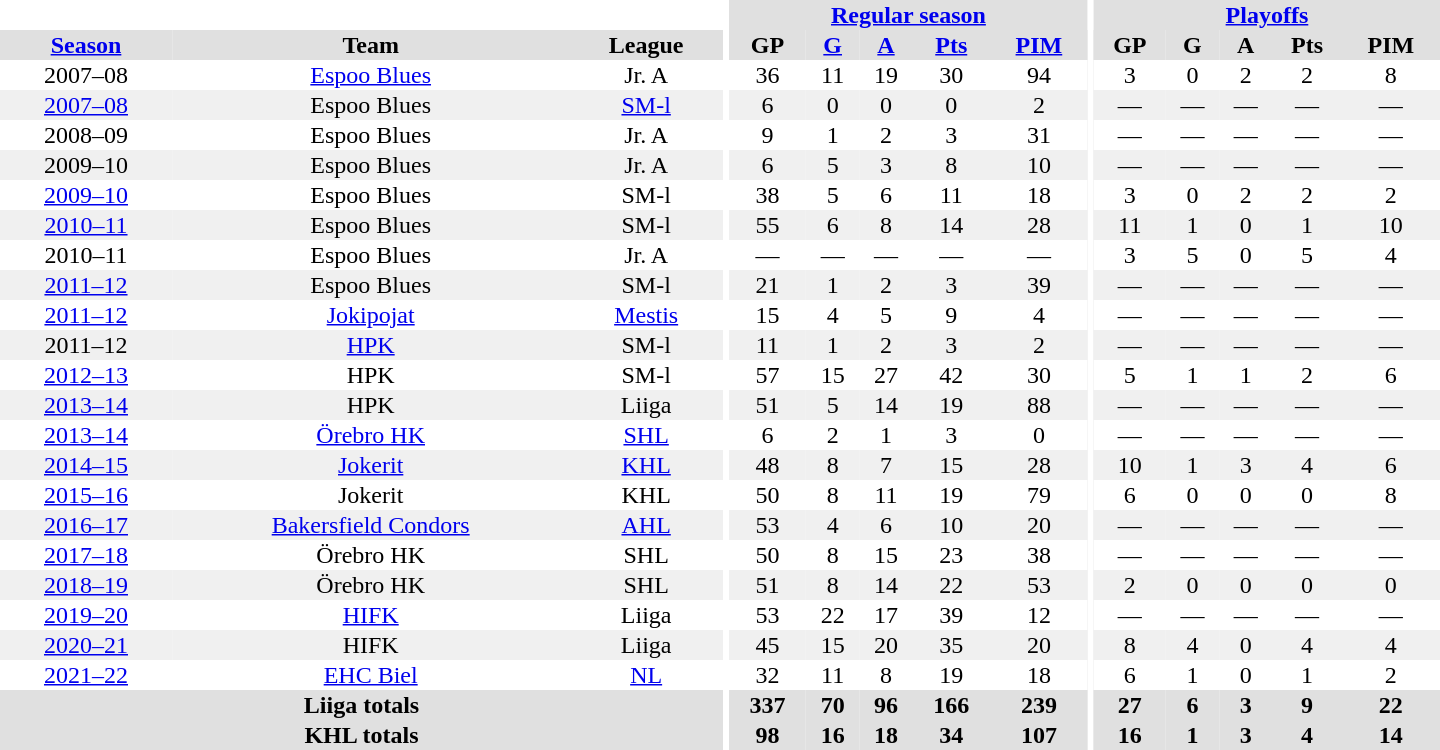<table border="0" cellpadding="1" cellspacing="0" style="text-align:center; width:60em">
<tr bgcolor="#e0e0e0">
<th colspan="3" bgcolor="#ffffff"></th>
<th rowspan="99" bgcolor="#ffffff"></th>
<th colspan="5"><a href='#'>Regular season</a></th>
<th rowspan="99" bgcolor="#ffffff"></th>
<th colspan="5"><a href='#'>Playoffs</a></th>
</tr>
<tr bgcolor="#e0e0e0">
<th><a href='#'>Season</a></th>
<th>Team</th>
<th>League</th>
<th>GP</th>
<th><a href='#'>G</a></th>
<th><a href='#'>A</a></th>
<th><a href='#'>Pts</a></th>
<th><a href='#'>PIM</a></th>
<th>GP</th>
<th>G</th>
<th>A</th>
<th>Pts</th>
<th>PIM</th>
</tr>
<tr>
<td>2007–08</td>
<td><a href='#'>Espoo Blues</a></td>
<td>Jr. A</td>
<td>36</td>
<td>11</td>
<td>19</td>
<td>30</td>
<td>94</td>
<td>3</td>
<td>0</td>
<td>2</td>
<td>2</td>
<td>8</td>
</tr>
<tr bgcolor="#f0f0f0">
<td><a href='#'>2007–08</a></td>
<td>Espoo Blues</td>
<td><a href='#'>SM-l</a></td>
<td>6</td>
<td>0</td>
<td>0</td>
<td>0</td>
<td>2</td>
<td>—</td>
<td>—</td>
<td>—</td>
<td>—</td>
<td>—</td>
</tr>
<tr>
<td>2008–09</td>
<td>Espoo Blues</td>
<td>Jr. A</td>
<td>9</td>
<td>1</td>
<td>2</td>
<td>3</td>
<td>31</td>
<td>—</td>
<td>—</td>
<td>—</td>
<td>—</td>
<td>—</td>
</tr>
<tr bgcolor="#f0f0f0">
<td>2009–10</td>
<td>Espoo Blues</td>
<td>Jr. A</td>
<td>6</td>
<td>5</td>
<td>3</td>
<td>8</td>
<td>10</td>
<td>—</td>
<td>—</td>
<td>—</td>
<td>—</td>
<td>—</td>
</tr>
<tr>
<td><a href='#'>2009–10</a></td>
<td>Espoo Blues</td>
<td>SM-l</td>
<td>38</td>
<td>5</td>
<td>6</td>
<td>11</td>
<td>18</td>
<td>3</td>
<td>0</td>
<td>2</td>
<td>2</td>
<td>2</td>
</tr>
<tr bgcolor="#f0f0f0">
<td><a href='#'>2010–11</a></td>
<td>Espoo Blues</td>
<td>SM-l</td>
<td>55</td>
<td>6</td>
<td>8</td>
<td>14</td>
<td>28</td>
<td>11</td>
<td>1</td>
<td>0</td>
<td>1</td>
<td>10</td>
</tr>
<tr>
<td>2010–11</td>
<td>Espoo Blues</td>
<td>Jr. A</td>
<td>—</td>
<td>—</td>
<td>—</td>
<td>—</td>
<td>—</td>
<td>3</td>
<td>5</td>
<td>0</td>
<td>5</td>
<td>4</td>
</tr>
<tr bgcolor="#f0f0f0">
<td><a href='#'>2011–12</a></td>
<td>Espoo Blues</td>
<td>SM-l</td>
<td>21</td>
<td>1</td>
<td>2</td>
<td>3</td>
<td>39</td>
<td>—</td>
<td>—</td>
<td>—</td>
<td>—</td>
<td>—</td>
</tr>
<tr>
<td><a href='#'>2011–12</a></td>
<td><a href='#'>Jokipojat</a></td>
<td><a href='#'>Mestis</a></td>
<td>15</td>
<td>4</td>
<td>5</td>
<td>9</td>
<td>4</td>
<td>—</td>
<td>—</td>
<td>—</td>
<td>—</td>
<td>—</td>
</tr>
<tr bgcolor="#f0f0f0">
<td>2011–12</td>
<td><a href='#'>HPK</a></td>
<td>SM-l</td>
<td>11</td>
<td>1</td>
<td>2</td>
<td>3</td>
<td>2</td>
<td>—</td>
<td>—</td>
<td>—</td>
<td>—</td>
<td>—</td>
</tr>
<tr>
<td><a href='#'>2012–13</a></td>
<td>HPK</td>
<td>SM-l</td>
<td>57</td>
<td>15</td>
<td>27</td>
<td>42</td>
<td>30</td>
<td>5</td>
<td>1</td>
<td>1</td>
<td>2</td>
<td>6</td>
</tr>
<tr bgcolor="#f0f0f0">
<td><a href='#'>2013–14</a></td>
<td>HPK</td>
<td>Liiga</td>
<td>51</td>
<td>5</td>
<td>14</td>
<td>19</td>
<td>88</td>
<td>—</td>
<td>—</td>
<td>—</td>
<td>—</td>
<td>—</td>
</tr>
<tr>
<td><a href='#'>2013–14</a></td>
<td><a href='#'>Örebro HK</a></td>
<td><a href='#'>SHL</a></td>
<td>6</td>
<td>2</td>
<td>1</td>
<td>3</td>
<td>0</td>
<td>—</td>
<td>—</td>
<td>—</td>
<td>—</td>
<td>—</td>
</tr>
<tr bgcolor="#f0f0f0">
<td><a href='#'>2014–15</a></td>
<td><a href='#'>Jokerit</a></td>
<td><a href='#'>KHL</a></td>
<td>48</td>
<td>8</td>
<td>7</td>
<td>15</td>
<td>28</td>
<td>10</td>
<td>1</td>
<td>3</td>
<td>4</td>
<td>6</td>
</tr>
<tr>
<td><a href='#'>2015–16</a></td>
<td>Jokerit</td>
<td>KHL</td>
<td>50</td>
<td>8</td>
<td>11</td>
<td>19</td>
<td>79</td>
<td>6</td>
<td>0</td>
<td>0</td>
<td>0</td>
<td>8</td>
</tr>
<tr bgcolor="#f0f0f0">
<td><a href='#'>2016–17</a></td>
<td><a href='#'>Bakersfield Condors</a></td>
<td><a href='#'>AHL</a></td>
<td>53</td>
<td>4</td>
<td>6</td>
<td>10</td>
<td>20</td>
<td>—</td>
<td>—</td>
<td>—</td>
<td>—</td>
<td>—</td>
</tr>
<tr>
<td><a href='#'>2017–18</a></td>
<td>Örebro HK</td>
<td>SHL</td>
<td>50</td>
<td>8</td>
<td>15</td>
<td>23</td>
<td>38</td>
<td>—</td>
<td>—</td>
<td>—</td>
<td>—</td>
<td>—</td>
</tr>
<tr bgcolor="#f0f0f0">
<td><a href='#'>2018–19</a></td>
<td>Örebro HK</td>
<td>SHL</td>
<td>51</td>
<td>8</td>
<td>14</td>
<td>22</td>
<td>53</td>
<td>2</td>
<td>0</td>
<td>0</td>
<td>0</td>
<td>0</td>
</tr>
<tr>
<td><a href='#'>2019–20</a></td>
<td><a href='#'>HIFK</a></td>
<td>Liiga</td>
<td>53</td>
<td>22</td>
<td>17</td>
<td>39</td>
<td>12</td>
<td>—</td>
<td>—</td>
<td>—</td>
<td>—</td>
<td>—</td>
</tr>
<tr bgcolor="#f0f0f0">
<td><a href='#'>2020–21</a></td>
<td>HIFK</td>
<td>Liiga</td>
<td>45</td>
<td>15</td>
<td>20</td>
<td>35</td>
<td>20</td>
<td>8</td>
<td>4</td>
<td>0</td>
<td>4</td>
<td>4</td>
</tr>
<tr>
<td><a href='#'>2021–22</a></td>
<td><a href='#'>EHC Biel</a></td>
<td><a href='#'>NL</a></td>
<td>32</td>
<td>11</td>
<td>8</td>
<td>19</td>
<td>18</td>
<td>6</td>
<td>1</td>
<td>0</td>
<td>1</td>
<td>2</td>
</tr>
<tr bgcolor="#e0e0e0">
<th colspan="3">Liiga totals</th>
<th>337</th>
<th>70</th>
<th>96</th>
<th>166</th>
<th>239</th>
<th>27</th>
<th>6</th>
<th>3</th>
<th>9</th>
<th>22</th>
</tr>
<tr bgcolor="#e0e0e0">
<th colspan="3">KHL totals</th>
<th>98</th>
<th>16</th>
<th>18</th>
<th>34</th>
<th>107</th>
<th>16</th>
<th>1</th>
<th>3</th>
<th>4</th>
<th>14</th>
</tr>
</table>
